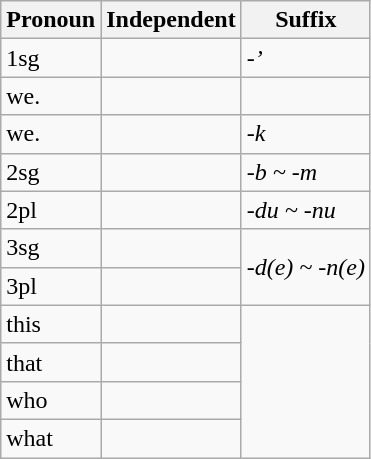<table class=wikitable>
<tr>
<th>Pronoun</th>
<th>Independent</th>
<th>Suffix</th>
</tr>
<tr>
<td>1sg</td>
<td></td>
<td><em>-’</em></td>
</tr>
<tr>
<td>we.</td>
<td></td>
<td></td>
</tr>
<tr>
<td>we.</td>
<td></td>
<td><em>-k</em></td>
</tr>
<tr>
<td>2sg</td>
<td></td>
<td><em>-b ~ -m</em></td>
</tr>
<tr>
<td>2pl</td>
<td></td>
<td><em>-du ~ -nu</em></td>
</tr>
<tr>
<td>3sg</td>
<td></td>
<td rowspan="2"><em>-d(e) ~ -n(e)</em></td>
</tr>
<tr>
<td>3pl</td>
<td></td>
</tr>
<tr>
<td>this</td>
<td></td>
</tr>
<tr>
<td>that</td>
<td></td>
</tr>
<tr>
<td>who</td>
<td></td>
</tr>
<tr>
<td>what</td>
<td></td>
</tr>
</table>
